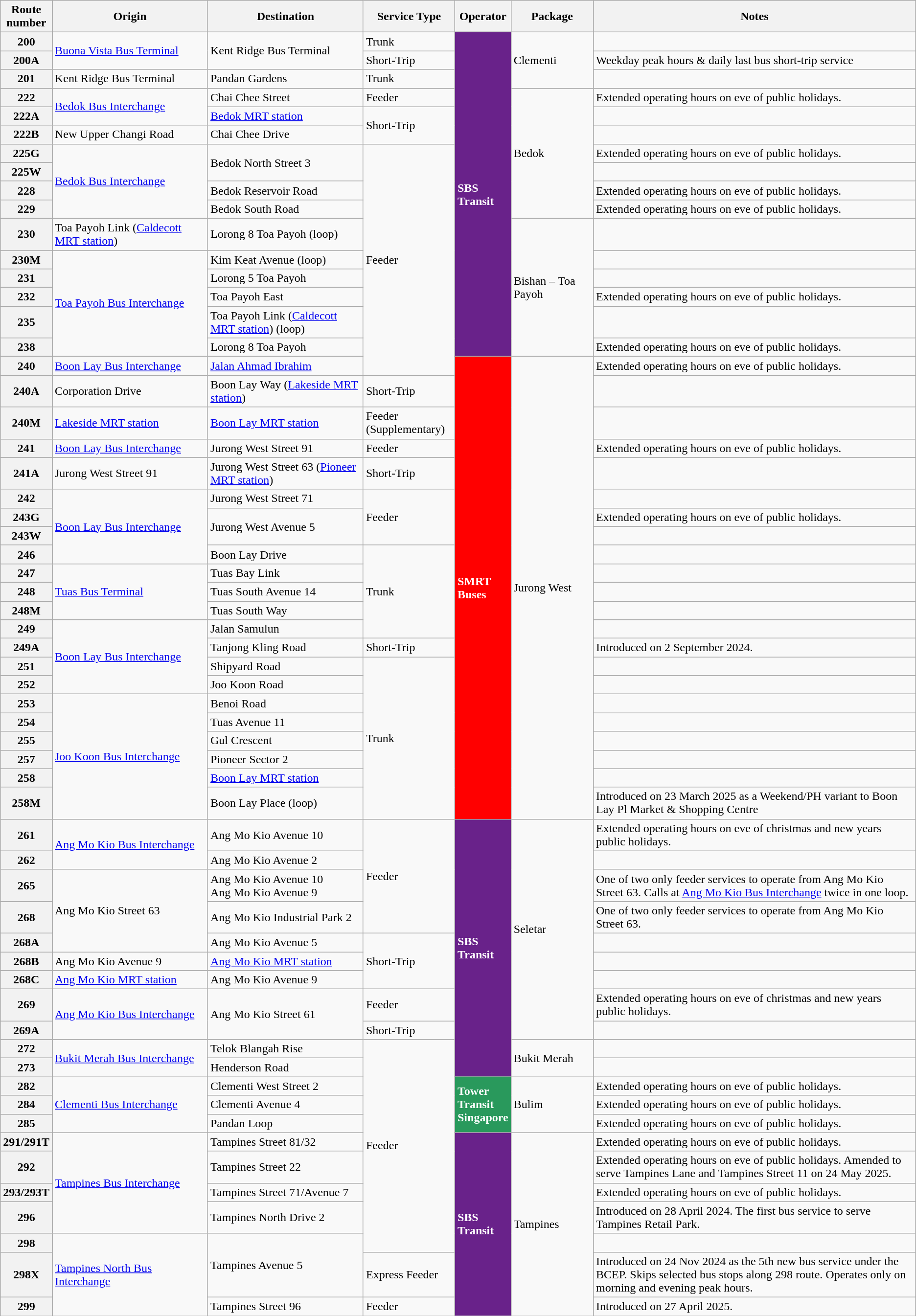<table class="wikitable">
<tr>
<th style="width:4%;">Route<br>number</th>
<th style="width:17%;">Origin</th>
<th style="width:17%;">Destination</th>
<th style="width:10%;">Service Type</th>
<th style="width:5%;">Operator</th>
<th style="width:9%;">Package</th>
<th>Notes</th>
</tr>
<tr>
<th>200</th>
<td rowspan="2"><a href='#'>Buona Vista Bus Terminal</a></td>
<td rowspan="2">Kent Ridge Bus Terminal</td>
<td>Trunk</td>
<td rowspan="16" style="background-color:#69228A; color: white"><strong>SBS Transit</strong></td>
<td rowspan="3">Clementi</td>
<td></td>
</tr>
<tr>
<th>200A</th>
<td>Short-Trip</td>
<td>Weekday peak hours & daily last bus short-trip service</td>
</tr>
<tr>
<th>201</th>
<td>Kent Ridge Bus Terminal</td>
<td>Pandan Gardens</td>
<td>Trunk</td>
<td></td>
</tr>
<tr>
<th>222</th>
<td rowspan="2"><a href='#'>Bedok Bus Interchange</a></td>
<td>Chai Chee Street</td>
<td>Feeder</td>
<td rowspan="7">Bedok</td>
<td>Extended operating hours on eve of public holidays.</td>
</tr>
<tr>
<th>222A</th>
<td><a href='#'>Bedok MRT station</a></td>
<td rowspan=2>Short-Trip</td>
<td></td>
</tr>
<tr>
<th>222B</th>
<td>New Upper Changi Road</td>
<td>Chai Chee Drive</td>
<td></td>
</tr>
<tr>
<th>225G</th>
<td rowspan="4"><a href='#'>Bedok Bus Interchange</a></td>
<td rowspan="2">Bedok North Street 3</td>
<td rowspan=11>Feeder</td>
<td>Extended operating hours on eve of public holidays.</td>
</tr>
<tr>
<th>225W</th>
<td></td>
</tr>
<tr>
<th>228</th>
<td>Bedok Reservoir Road</td>
<td>Extended operating hours on eve of public holidays.</td>
</tr>
<tr>
<th>229</th>
<td>Bedok South Road</td>
<td>Extended operating hours on eve of public holidays.</td>
</tr>
<tr>
<th>230</th>
<td>Toa Payoh Link (<a href='#'>Caldecott MRT station</a>)</td>
<td>Lorong 8 Toa Payoh (loop)</td>
<td rowspan="6">Bishan – Toa Payoh</td>
<td></td>
</tr>
<tr>
<th>230M</th>
<td rowspan="5"><a href='#'>Toa Payoh Bus Interchange</a></td>
<td>Kim Keat Avenue (loop)</td>
<td></td>
</tr>
<tr>
<th>231</th>
<td>Lorong 5 Toa Payoh</td>
<td></td>
</tr>
<tr>
<th>232</th>
<td>Toa Payoh East</td>
<td>Extended operating hours on eve of public holidays.</td>
</tr>
<tr>
<th>235</th>
<td>Toa Payoh Link (<a href='#'>Caldecott MRT station</a>) (loop)</td>
<td></td>
</tr>
<tr>
<th>238</th>
<td>Lorong 8 Toa Payoh</td>
<td>Extended operating hours on eve of public holidays.</td>
</tr>
<tr>
<th>240</th>
<td><a href='#'>Boon Lay Bus Interchange</a></td>
<td><a href='#'>Jalan Ahmad Ibrahim</a></td>
<td rowspan="22" style="background-color:#ff0000; color: white"><strong>SMRT Buses</strong></td>
<td rowspan="22">Jurong West</td>
<td>Extended operating hours on eve of public holidays.</td>
</tr>
<tr>
<th>240A</th>
<td>Corporation Drive</td>
<td>Boon Lay Way (<a href='#'>Lakeside MRT station</a>)</td>
<td>Short-Trip</td>
<td></td>
</tr>
<tr>
<th>240M</th>
<td><a href='#'>Lakeside MRT station</a></td>
<td><a href='#'>Boon Lay MRT station</a></td>
<td>Feeder (Supplementary)</td>
<td></td>
</tr>
<tr>
<th>241</th>
<td><a href='#'>Boon Lay Bus Interchange</a></td>
<td>Jurong West Street 91</td>
<td>Feeder</td>
<td>Extended operating hours on eve of public holidays.</td>
</tr>
<tr>
<th>241A</th>
<td>Jurong West Street 91</td>
<td>Jurong West Street 63 (<a href='#'>Pioneer MRT station</a>)</td>
<td>Short-Trip</td>
<td></td>
</tr>
<tr>
<th>242</th>
<td rowspan="4"><a href='#'>Boon Lay Bus Interchange</a></td>
<td>Jurong West Street 71</td>
<td rowspan=3>Feeder</td>
<td></td>
</tr>
<tr>
<th>243G</th>
<td rowspan="2">Jurong West Avenue 5</td>
<td>Extended operating hours on eve of public holidays.</td>
</tr>
<tr>
<th>243W</th>
<td></td>
</tr>
<tr>
<th>246</th>
<td>Boon Lay Drive</td>
<td rowspan="5">Trunk</td>
<td></td>
</tr>
<tr>
<th>247</th>
<td rowspan="3"><a href='#'>Tuas Bus Terminal</a></td>
<td>Tuas Bay Link</td>
<td></td>
</tr>
<tr>
<th>248</th>
<td>Tuas South Avenue 14</td>
<td></td>
</tr>
<tr>
<th>248M</th>
<td>Tuas South Way</td>
<td></td>
</tr>
<tr>
<th>249</th>
<td rowspan="4"><a href='#'>Boon Lay Bus Interchange</a></td>
<td>Jalan Samulun</td>
<td></td>
</tr>
<tr>
<th>249A</th>
<td>Tanjong Kling Road</td>
<td>Short-Trip</td>
<td>Introduced on 2 September 2024.</td>
</tr>
<tr>
<th>251</th>
<td>Shipyard Road</td>
<td rowspan="8">Trunk</td>
<td></td>
</tr>
<tr>
<th>252</th>
<td>Joo Koon Road</td>
<td></td>
</tr>
<tr>
<th>253</th>
<td rowspan="6"><a href='#'>Joo Koon Bus Interchange</a></td>
<td>Benoi Road</td>
<td></td>
</tr>
<tr>
<th>254</th>
<td>Tuas Avenue 11</td>
<td></td>
</tr>
<tr>
<th>255</th>
<td>Gul Crescent</td>
<td></td>
</tr>
<tr>
<th>257</th>
<td>Pioneer Sector 2</td>
<td></td>
</tr>
<tr>
<th>258</th>
<td><a href='#'>Boon Lay MRT station</a></td>
<td></td>
</tr>
<tr>
<th>258M</th>
<td>Boon Lay Place (loop)</td>
<td>Introduced on 23 March 2025 as a Weekend/PH variant to Boon Lay Pl Market & Shopping Centre</td>
</tr>
<tr>
<th>261</th>
<td rowspan="2"><a href='#'>Ang Mo Kio Bus Interchange</a></td>
<td>Ang Mo Kio Avenue 10</td>
<td rowspan=4>Feeder</td>
<td rowspan="11" style="background-color:#69228A; color: white"><strong>SBS Transit</strong></td>
<td rowspan="9">Seletar</td>
<td>Extended operating hours on eve of christmas and new years public holidays.</td>
</tr>
<tr>
<th>262</th>
<td>Ang Mo Kio Avenue 2</td>
<td></td>
</tr>
<tr>
<th>265</th>
<td rowspan="3">Ang Mo Kio Street 63</td>
<td>Ang Mo Kio Avenue 10<br>Ang Mo Kio Avenue 9</td>
<td>One of two only feeder services to operate from Ang Mo Kio Street 63. Calls at <a href='#'>Ang Mo Kio Bus Interchange</a> twice in one loop.</td>
</tr>
<tr>
<th>268</th>
<td>Ang Mo Kio Industrial Park 2</td>
<td>One of two only feeder services to operate from Ang Mo Kio Street 63.</td>
</tr>
<tr>
<th>268A</th>
<td>Ang Mo Kio Avenue 5</td>
<td rowspan=3>Short-Trip</td>
<td></td>
</tr>
<tr>
<th>268B</th>
<td>Ang Mo Kio Avenue 9</td>
<td><a href='#'>Ang Mo Kio MRT station</a></td>
<td></td>
</tr>
<tr>
<th>268C</th>
<td><a href='#'>Ang Mo Kio MRT station</a></td>
<td>Ang Mo Kio Avenue 9</td>
<td></td>
</tr>
<tr>
<th>269</th>
<td rowspan="2"><a href='#'>Ang Mo Kio Bus Interchange</a></td>
<td rowspan="2">Ang Mo Kio Street 61</td>
<td>Feeder</td>
<td>Extended operating hours on eve of christmas and new years public holidays.</td>
</tr>
<tr>
<th>269A</th>
<td>Short-Trip</td>
<td></td>
</tr>
<tr>
<th>272</th>
<td rowspan="2"><a href='#'>Bukit Merah Bus Interchange</a></td>
<td>Telok Blangah Rise</td>
<td rowspan=10>Feeder</td>
<td rowspan="2">Bukit Merah</td>
<td></td>
</tr>
<tr>
<th>273</th>
<td>Henderson Road</td>
<td></td>
</tr>
<tr>
<th>282</th>
<td rowspan="3"><a href='#'>Clementi Bus Interchange</a></td>
<td>Clementi West Street 2</td>
<td rowspan=3 style="background-color: #29995c; color: white"><strong>Tower Transit Singapore</strong></td>
<td rowspan="3">Bulim</td>
<td>Extended operating hours on eve of public holidays.</td>
</tr>
<tr>
<th>284</th>
<td>Clementi Avenue 4</td>
<td>Extended operating hours on eve of public holidays.</td>
</tr>
<tr>
<th>285</th>
<td>Pandan Loop</td>
<td>Extended operating hours on eve of public holidays.</td>
</tr>
<tr>
<th>291/291T</th>
<td rowspan="4"><a href='#'>Tampines Bus Interchange</a></td>
<td>Tampines Street 81/32</td>
<td rowspan="7" style="background-color:#69228A; color: white"><strong>SBS Transit</strong></td>
<td rowspan="7">Tampines</td>
<td>Extended operating hours on eve of public holidays.</td>
</tr>
<tr>
<th>292</th>
<td>Tampines Street 22</td>
<td>Extended operating hours on eve of public holidays. Amended to serve Tampines Lane and Tampines Street 11 on 24 May 2025.</td>
</tr>
<tr>
<th>293/293T</th>
<td>Tampines Street 71/Avenue 7</td>
<td>Extended operating hours on eve of public holidays.</td>
</tr>
<tr>
<th>296</th>
<td>Tampines North Drive 2</td>
<td>Introduced on 28 April 2024. The first bus service to serve Tampines Retail Park.</td>
</tr>
<tr>
<th>298</th>
<td rowspan="4"><a href='#'>Tampines North Bus Interchange</a></td>
<td rowspan=2>Tampines Avenue 5</td>
<td></td>
</tr>
<tr>
<th>298X</th>
<td>Express Feeder</td>
<td>Introduced on 24 Nov 2024 as the 5th new bus service under the BCEP. Skips selected bus stops along 298 route. Operates only on morning and evening peak hours.</td>
</tr>
<tr>
<th>299</th>
<td>Tampines Street 96</td>
<td>Feeder</td>
<td>Introduced on 27 April 2025.</td>
</tr>
</table>
